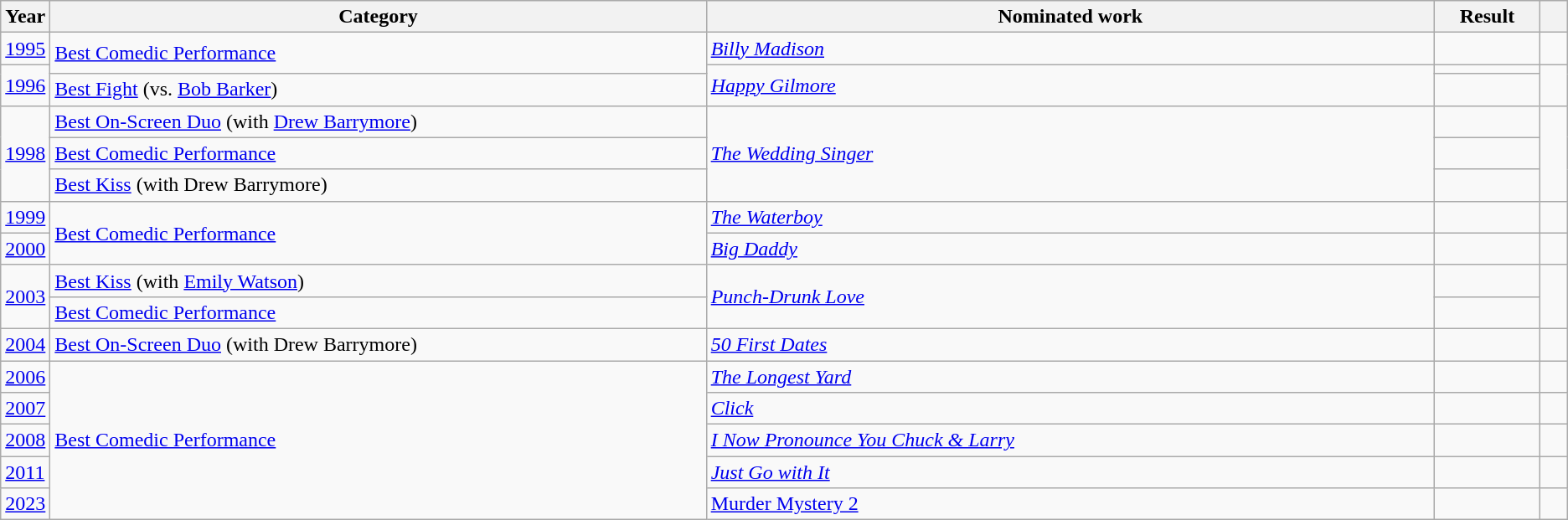<table class="wikitable sortable">
<tr>
<th scope="col" style="width:1em;">Year</th>
<th scope="col" style="width:35em;">Category</th>
<th scope="col" style="width:39em;">Nominated work</th>
<th scope="col" style="width:5em;">Result</th>
<th scope="col" style="width:1em;"class="unsortable"></th>
</tr>
<tr>
<td><a href='#'>1995</a></td>
<td rowspan="2"><a href='#'>Best Comedic Performance</a></td>
<td><em><a href='#'>Billy Madison</a></em></td>
<td></td>
<td></td>
</tr>
<tr>
<td rowspan="2"><a href='#'>1996</a></td>
<td rowspan="2"><em><a href='#'>Happy Gilmore</a></em></td>
<td></td>
<td rowspan="2"></td>
</tr>
<tr>
<td><a href='#'>Best Fight</a> (vs. <a href='#'>Bob Barker</a>)</td>
<td></td>
</tr>
<tr>
<td rowspan="3"><a href='#'>1998</a></td>
<td><a href='#'>Best On-Screen Duo</a> (with <a href='#'>Drew Barrymore</a>)</td>
<td rowspan="3"><em><a href='#'>The Wedding Singer</a></em></td>
<td></td>
<td rowspan="3"></td>
</tr>
<tr>
<td><a href='#'>Best Comedic Performance</a></td>
<td></td>
</tr>
<tr>
<td><a href='#'>Best Kiss</a> (with Drew Barrymore)</td>
<td></td>
</tr>
<tr>
<td><a href='#'>1999</a></td>
<td rowspan="2"><a href='#'>Best Comedic Performance</a></td>
<td><em><a href='#'>The Waterboy</a></em></td>
<td></td>
<td></td>
</tr>
<tr>
<td><a href='#'>2000</a></td>
<td><em><a href='#'>Big Daddy</a></em></td>
<td></td>
<td></td>
</tr>
<tr>
<td rowspan="2"><a href='#'>2003</a></td>
<td><a href='#'>Best Kiss</a> (with <a href='#'>Emily Watson</a>)</td>
<td rowspan="2"><em><a href='#'>Punch-Drunk Love</a></em></td>
<td></td>
<td rowspan="2"></td>
</tr>
<tr>
<td><a href='#'>Best Comedic Performance</a></td>
<td></td>
</tr>
<tr>
<td><a href='#'>2004</a></td>
<td><a href='#'>Best On-Screen Duo</a> (with Drew Barrymore)</td>
<td><em><a href='#'>50 First Dates</a></em></td>
<td></td>
<td></td>
</tr>
<tr>
<td><a href='#'>2006</a></td>
<td rowspan="5"><a href='#'>Best Comedic Performance</a></td>
<td><em><a href='#'>The Longest Yard</a></em></td>
<td></td>
<td></td>
</tr>
<tr>
<td><a href='#'>2007</a></td>
<td><em><a href='#'>Click</a></em></td>
<td></td>
<td></td>
</tr>
<tr>
<td><a href='#'>2008</a></td>
<td><em><a href='#'>I Now Pronounce You Chuck & Larry</a></em></td>
<td></td>
<td></td>
</tr>
<tr>
<td><a href='#'>2011</a></td>
<td><em><a href='#'>Just Go with It</a></em></td>
<td></td>
<td></td>
</tr>
<tr>
<td><a href='#'>2023</a></td>
<td><a href='#'>Murder Mystery 2</a></td>
<td></td>
<td></td>
</tr>
</table>
